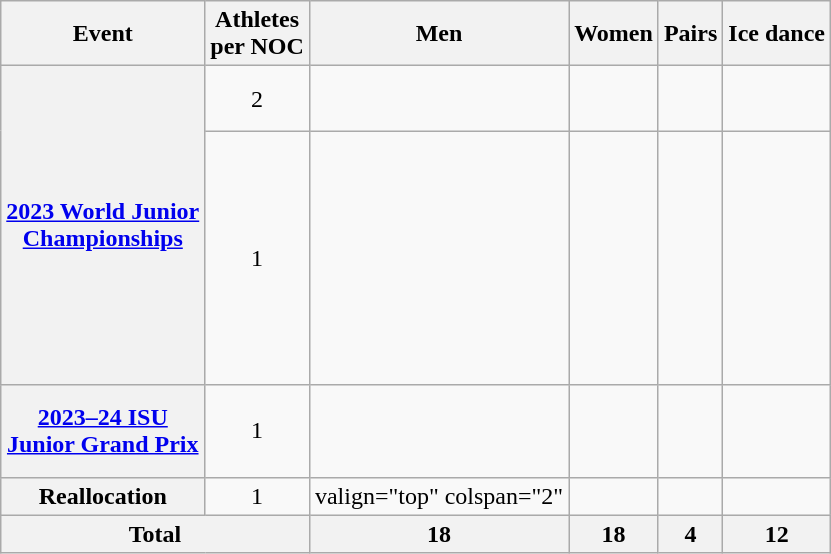<table class="wikitable unsortable" style="text-align:left">
<tr>
<th scope="col">Event</th>
<th scope="col">Athletes<br>per NOC</th>
<th scope="col">Men</th>
<th scope="col">Women</th>
<th scope="col">Pairs</th>
<th scope="col">Ice dance</th>
</tr>
<tr>
<th scope="row" rowspan="2"><a href='#'>2023 World Junior<br>Championships</a></th>
<td style="text-align:center">2</td>
<td valign="top"><br></td>
<td valign="top"><br></td>
<td></td>
<td valign="top"><br><br></td>
</tr>
<tr>
<td style="text-align:center">1</td>
<td valign="top"><br><br><br><br><br><br><br><br><br></td>
<td valign="top"><br><br><br><br><br><br><br><br><br></td>
<td valign="top"><br></td>
<td valign="top"><br><br></td>
</tr>
<tr>
<th scope="row"><a href='#'>2023–24 ISU<br>Junior Grand Prix</a></th>
<td style="text-align:center">1</td>
<td valign="top"><br><br><br></td>
<td valign="top"><br><br><br></td>
<td valign="top"><s></s><br></td>
<td valign="top"><br><s></s><br></td>
</tr>
<tr>
<th>Reallocation</th>
<td style="text-align:center">1</td>
<td>valign="top" colspan="2" </td>
<td valign="top"></td>
<td valign="top"><br></td>
</tr>
<tr>
<th colspan="2">Total</th>
<th>18</th>
<th>18</th>
<th>4</th>
<th>12</th>
</tr>
</table>
